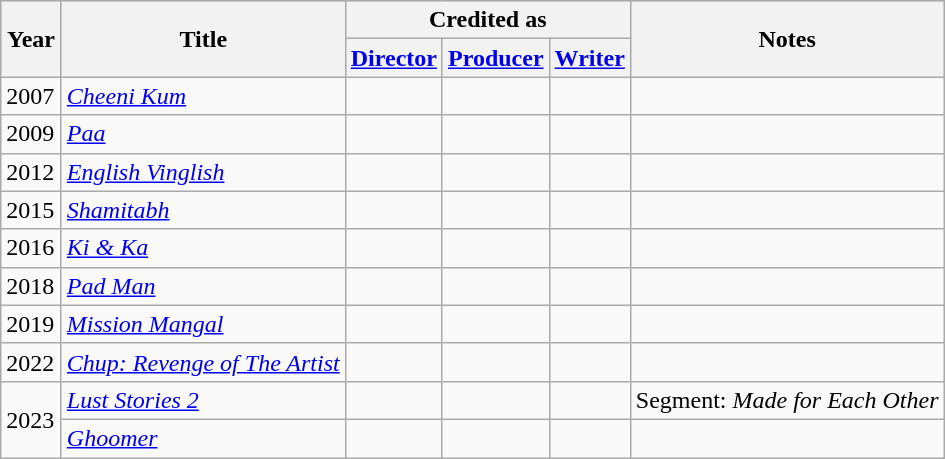<table class="wikitable plainrowheaders sortable">
<tr style="background:#ccc; text-align:center;">
<th rowspan="2" style="width:33px;">Year</th>
<th rowspan="2">Title</th>
<th colspan="3">Credited as</th>
<th rowspan="2">Notes</th>
</tr>
<tr>
<th><a href='#'>Director</a></th>
<th><a href='#'>Producer</a></th>
<th><a href='#'>Writer</a></th>
</tr>
<tr>
<td>2007</td>
<td><em><a href='#'>Cheeni Kum</a></em></td>
<td></td>
<td></td>
<td></td>
<td></td>
</tr>
<tr>
<td>2009</td>
<td><em><a href='#'>Paa</a></em></td>
<td></td>
<td></td>
<td></td>
<td></td>
</tr>
<tr>
<td>2012</td>
<td><em><a href='#'>English Vinglish</a></em></td>
<td></td>
<td></td>
<td></td>
<td></td>
</tr>
<tr>
<td>2015</td>
<td><em><a href='#'>Shamitabh</a></em></td>
<td></td>
<td></td>
<td></td>
<td></td>
</tr>
<tr>
<td>2016</td>
<td><em><a href='#'>Ki & Ka</a></em></td>
<td></td>
<td></td>
<td></td>
<td></td>
</tr>
<tr>
<td>2018</td>
<td><em><a href='#'>Pad Man</a></em></td>
<td></td>
<td></td>
<td></td>
<td></td>
</tr>
<tr>
<td>2019</td>
<td><em><a href='#'>Mission Mangal</a></em></td>
<td></td>
<td></td>
<td></td>
<td></td>
</tr>
<tr>
<td>2022</td>
<td><em><a href='#'>Chup: Revenge of The Artist</a></em></td>
<td></td>
<td></td>
<td></td>
<td></td>
</tr>
<tr>
<td rowspan="2">2023</td>
<td><em><a href='#'>Lust Stories 2</a></em></td>
<td></td>
<td></td>
<td></td>
<td>Segment: <em>Made for Each Other</em></td>
</tr>
<tr>
<td><em><a href='#'>Ghoomer</a></em></td>
<td></td>
<td></td>
<td></td>
<td></td>
</tr>
</table>
